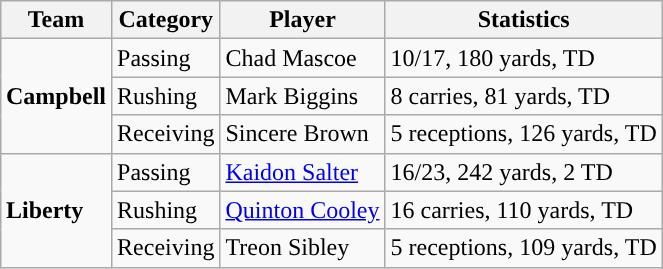<table class="wikitable" style="float: right;">
<tr>
<th>Team</th>
<th>Category</th>
<th>Player</th>
<th>Statistics</th>
</tr>
<tr>
<td rowspan=3><strong>Campbell</strong></td>
<td>Passing</td>
<td>Chad Mascoe</td>
<td>10/17, 180 yards, TD</td>
</tr>
<tr>
<td>Rushing</td>
<td>Mark Biggins</td>
<td>8 carries, 81 yards, TD</td>
</tr>
<tr>
<td>Receiving</td>
<td>Sincere Brown</td>
<td>5 receptions, 126 yards, TD</td>
</tr>
<tr>
<td rowspan=3><strong>Liberty</strong></td>
<td>Passing</td>
<td><a href='#'>Kaidon Salter</a></td>
<td>16/23, 242 yards, 2 TD</td>
</tr>
<tr>
<td>Rushing</td>
<td><a href='#'>Quinton Cooley</a></td>
<td>16 carries, 110 yards, TD</td>
</tr>
<tr>
<td>Receiving</td>
<td>Treon Sibley</td>
<td>5 receptions, 109 yards, TD</td>
</tr>
</table>
